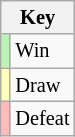<table class="wikitable" style="font-size: 85%">
<tr>
<th colspan="2">Key</th>
</tr>
<tr>
<td bgcolor=#BBF3BB></td>
<td>Win</td>
</tr>
<tr>
<td bgcolor=#FFFFBB></td>
<td>Draw</td>
</tr>
<tr>
<td bgcolor=#FFBBBB></td>
<td>Defeat</td>
</tr>
</table>
